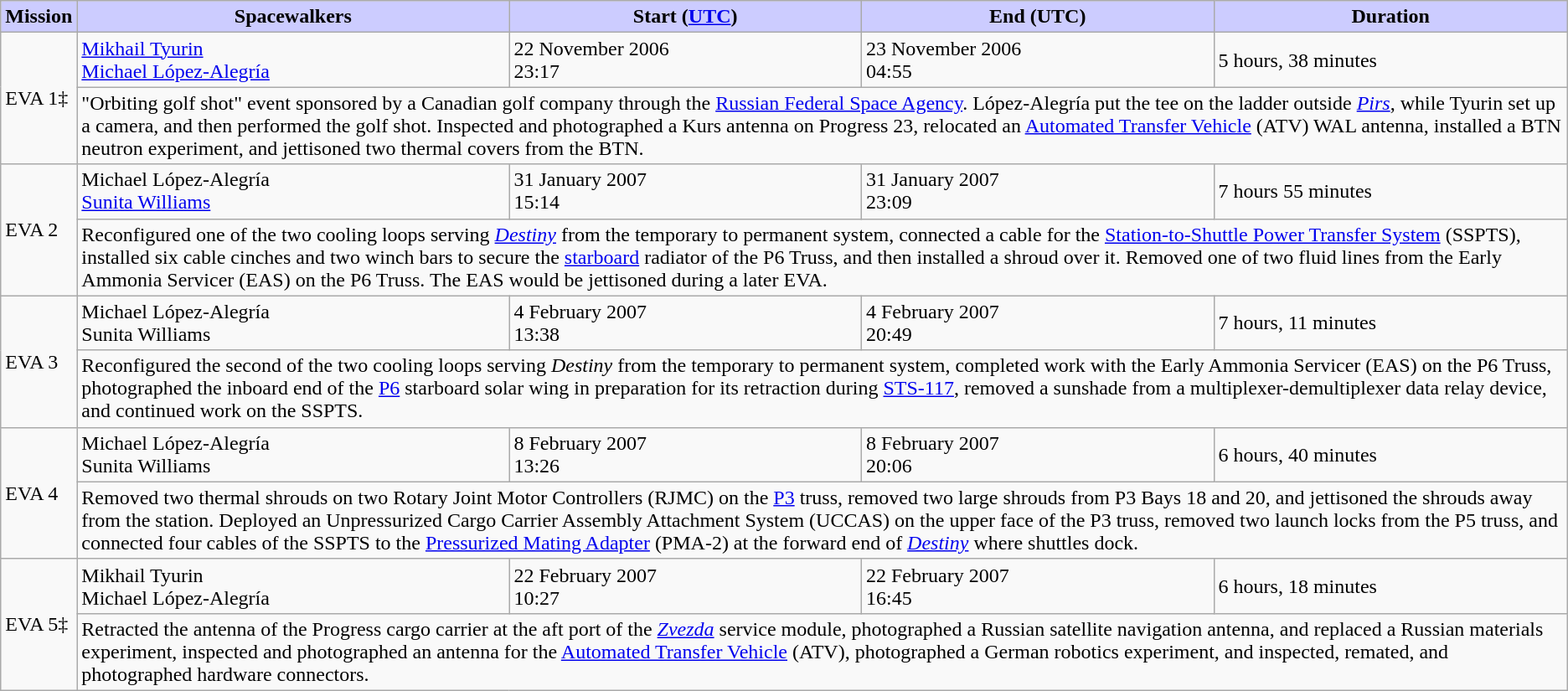<table class="wikitable">
<tr>
<th style="background-color:#ccccff;">Mission</th>
<th style="background-color:#ccccff;">Spacewalkers</th>
<th style="background-color:#ccccff;">Start (<a href='#'>UTC</a>)</th>
<th style="background-color:#ccccff;">End (UTC)</th>
<th style="background-color:#ccccff;">Duration</th>
</tr>
<tr>
<td rowspan=2>EVA 1‡</td>
<td><a href='#'>Mikhail Tyurin</a><br><a href='#'>Michael López-Alegría</a></td>
<td>22 November 2006<br> 23:17</td>
<td>23 November 2006<br> 04:55</td>
<td>5 hours, 38 minutes</td>
</tr>
<tr>
<td colspan=4>"Orbiting golf shot" event sponsored by a Canadian golf company through the <a href='#'>Russian Federal Space Agency</a>. López-Alegría put the tee on the ladder outside <a href='#'><em>Pirs</em></a>, while Tyurin set up a camera, and then performed the golf shot. Inspected and photographed a Kurs antenna on Progress 23, relocated an <a href='#'>Automated Transfer Vehicle</a> (ATV) WAL antenna, installed a BTN neutron experiment, and jettisoned two thermal covers from the BTN.</td>
</tr>
<tr>
<td rowspan=2>EVA 2</td>
<td>Michael López-Alegría<br><a href='#'>Sunita Williams</a></td>
<td>31 January 2007<br> 15:14</td>
<td>31 January 2007<br> 23:09</td>
<td>7 hours 55 minutes</td>
</tr>
<tr>
<td colspan=4>Reconfigured one of the two cooling loops serving <a href='#'><em>Destiny</em></a> from the temporary to permanent system, connected a cable for the <a href='#'>Station-to-Shuttle Power Transfer System</a> (SSPTS), installed six cable cinches and two winch bars to secure the <a href='#'>starboard</a> radiator of the P6 Truss, and then installed a shroud over it. Removed one of two fluid lines from the Early Ammonia Servicer (EAS) on the P6 Truss. The EAS would be jettisoned during a later EVA.</td>
</tr>
<tr>
<td rowspan=2>EVA 3</td>
<td>Michael López-Alegría <br> Sunita Williams</td>
<td>4 February 2007<br> 13:38</td>
<td>4 February 2007<br> 20:49</td>
<td>7 hours, 11 minutes</td>
</tr>
<tr>
<td colspan=4>Reconfigured the second of the two cooling loops serving <em>Destiny</em> from the temporary to permanent system, completed work with the Early Ammonia Servicer (EAS) on the P6 Truss, photographed the inboard end of the <a href='#'>P6</a> starboard solar wing in preparation for its retraction during <a href='#'>STS-117</a>, removed a sunshade from a multiplexer-demultiplexer data relay device, and continued work on the SSPTS.</td>
</tr>
<tr>
<td rowspan=2>EVA 4</td>
<td>Michael López-Alegría <br> Sunita Williams</td>
<td>8 February 2007<br> 13:26</td>
<td>8 February 2007<br> 20:06</td>
<td>6 hours, 40 minutes</td>
</tr>
<tr>
<td colspan=4>Removed two thermal shrouds on two Rotary Joint Motor Controllers (RJMC) on the <a href='#'>P3</a> truss, removed two large shrouds from P3 Bays 18 and 20, and jettisoned the shrouds away from the station. Deployed an Unpressurized Cargo Carrier Assembly Attachment System (UCCAS) on the upper face of the P3 truss, removed two launch locks from the P5 truss, and connected four cables of the SSPTS to the <a href='#'>Pressurized Mating Adapter</a> (PMA-2) at the forward end of <a href='#'><em>Destiny</em></a> where shuttles dock.</td>
</tr>
<tr>
<td rowspan=2>EVA 5‡</td>
<td>Mikhail Tyurin<br>Michael López-Alegría</td>
<td>22 February 2007<br> 10:27</td>
<td>22 February 2007<br> 16:45</td>
<td>6 hours, 18 minutes</td>
</tr>
<tr>
<td colspan=4>Retracted the antenna of the Progress cargo carrier at the aft port of the <a href='#'><em>Zvezda</em></a> service module, photographed a Russian satellite navigation antenna, and replaced a Russian materials experiment, inspected and photographed an antenna for the <a href='#'>Automated Transfer Vehicle</a> (ATV), photographed a German robotics experiment, and inspected, remated, and photographed hardware connectors.</td>
</tr>
</table>
